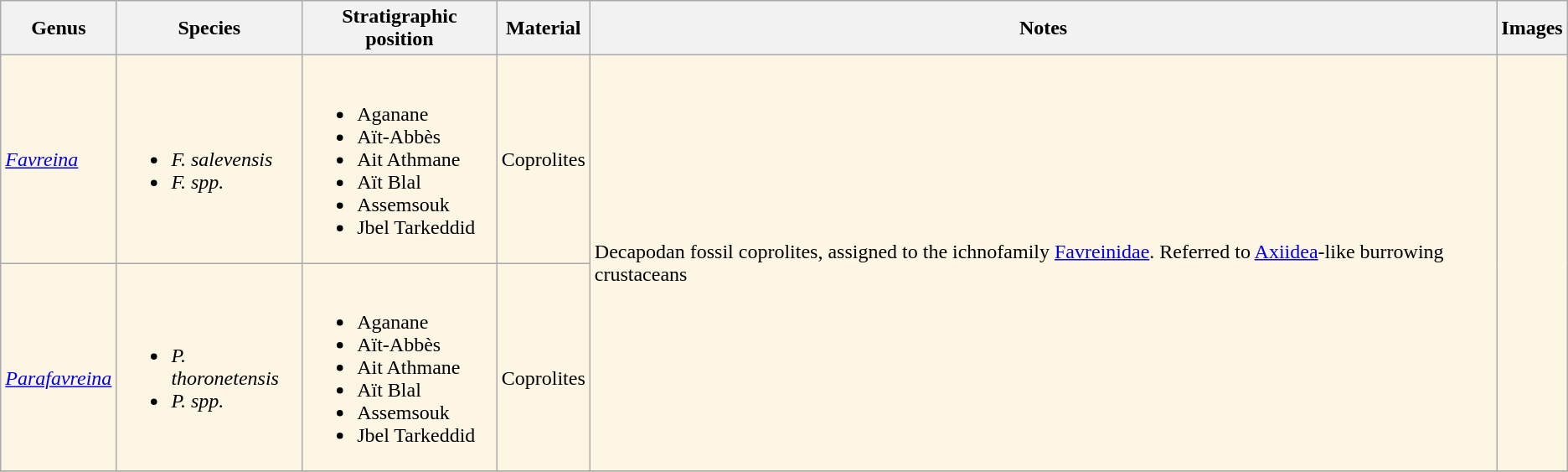<table class = "wikitable">
<tr>
<th>Genus</th>
<th>Species</th>
<th>Stratigraphic position</th>
<th>Material</th>
<th>Notes</th>
<th>Images</th>
</tr>
<tr>
<td style="background:#FEF6E4 ;"><em><a href='#'>Favreina</a></em></td>
<td style="background:#FEF6E4 ;"><br><ul><li><em>F. salevensis</em></li><li><em>F. spp.</em></li></ul></td>
<td style="background:#FEF6E4 ;"><br><ul><li>Aganane</li><li>Aït-Abbès</li><li>Ait Athmane</li><li>Aït Blal</li><li>Assemsouk</li><li>Jbel Tarkeddid</li></ul></td>
<td style="background:#FEF6E4 ;">Coprolites</td>
<td rowspan="2" style="background:#FEF6E4 ;">Decapodan fossil coprolites, assigned to the ichnofamily <a href='#'>Favreinidae</a>. Referred to <a href='#'>Axiidea</a>-like burrowing crustaceans</td>
<td rowspan="2" style="background:#FEF6E4 ;"></td>
</tr>
<tr>
<td style="background:#FEF6E4 ;"><br><em><a href='#'>Parafavreina</a></em></td>
<td style="background:#FEF6E4 ;"><br><ul><li><em>P. thoronetensis</em></li><li><em>P. spp.</em></li></ul></td>
<td style="background:#FEF6E4 ;"><br><ul><li>Aganane</li><li>Aït-Abbès</li><li>Ait Athmane</li><li>Aït Blal</li><li>Assemsouk</li><li>Jbel Tarkeddid</li></ul></td>
<td style="background:#FEF6E4 ;"><br>Coprolites</td>
</tr>
<tr>
</tr>
</table>
